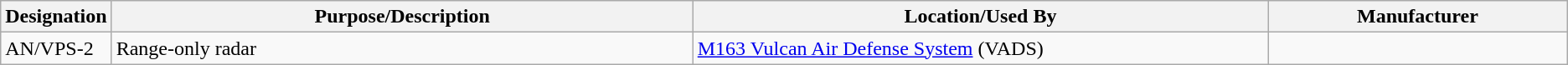<table class="wikitable sortable">
<tr>
<th scope="col">Designation</th>
<th scope="col" style="width: 500px;">Purpose/Description</th>
<th scope="col" style="width: 500px;">Location/Used By</th>
<th scope="col" style="width: 250px;">Manufacturer</th>
</tr>
<tr>
<td>AN/VPS-2</td>
<td>Range-only radar</td>
<td><a href='#'>M163 Vulcan Air Defense System</a> (VADS)</td>
<td></td>
</tr>
</table>
